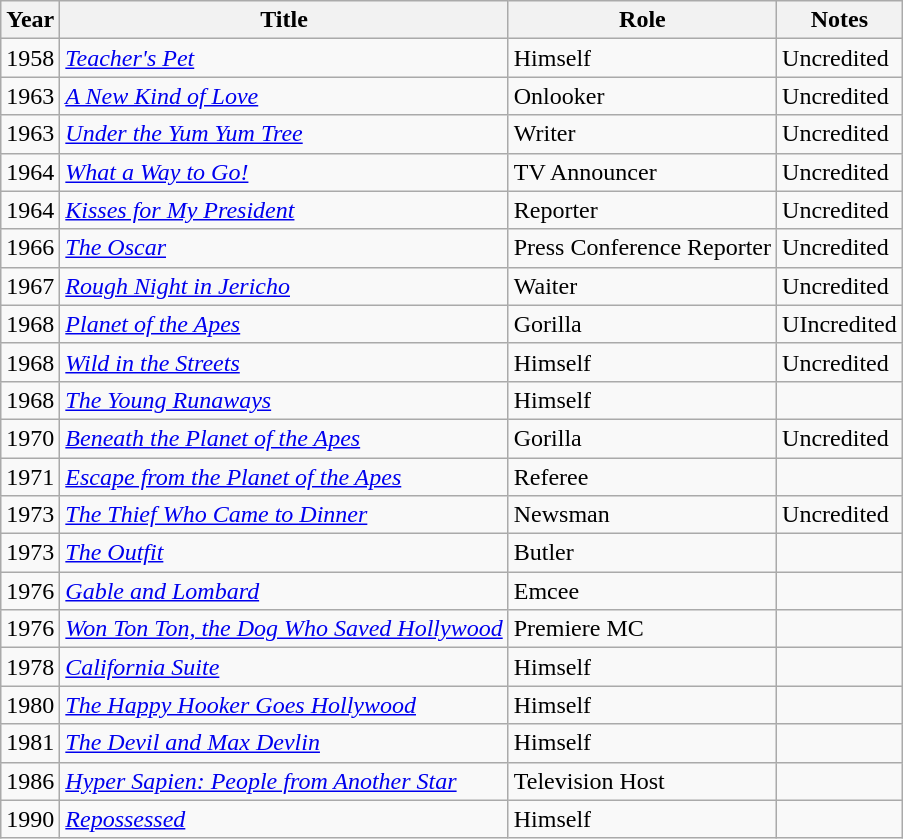<table class="wikitable">
<tr>
<th>Year</th>
<th>Title</th>
<th>Role</th>
<th>Notes</th>
</tr>
<tr>
<td>1958</td>
<td><em><a href='#'>Teacher's Pet</a></em></td>
<td>Himself</td>
<td>Uncredited</td>
</tr>
<tr>
<td>1963</td>
<td><em><a href='#'>A New Kind of Love</a></em></td>
<td>Onlooker</td>
<td>Uncredited</td>
</tr>
<tr>
<td>1963</td>
<td><em><a href='#'>Under the Yum Yum Tree</a></em></td>
<td>Writer</td>
<td>Uncredited</td>
</tr>
<tr>
<td>1964</td>
<td><em><a href='#'>What a Way to Go!</a></em></td>
<td>TV Announcer</td>
<td>Uncredited</td>
</tr>
<tr>
<td>1964</td>
<td><em><a href='#'>Kisses for My President</a></em></td>
<td>Reporter</td>
<td>Uncredited</td>
</tr>
<tr>
<td>1966</td>
<td><em><a href='#'>The Oscar</a></em></td>
<td>Press Conference Reporter</td>
<td>Uncredited</td>
</tr>
<tr>
<td>1967</td>
<td><em><a href='#'>Rough Night in Jericho</a></em></td>
<td>Waiter</td>
<td>Uncredited</td>
</tr>
<tr>
<td>1968</td>
<td><em><a href='#'>Planet of the Apes</a></em></td>
<td>Gorilla</td>
<td>UIncredited</td>
</tr>
<tr>
<td>1968</td>
<td><em><a href='#'>Wild in the Streets</a></em></td>
<td>Himself</td>
<td>Uncredited</td>
</tr>
<tr>
<td>1968</td>
<td><em><a href='#'>The Young Runaways</a></em></td>
<td>Himself</td>
<td></td>
</tr>
<tr>
<td>1970</td>
<td><em><a href='#'>Beneath the Planet of the Apes</a></em></td>
<td>Gorilla</td>
<td>Uncredited</td>
</tr>
<tr>
<td>1971</td>
<td><em><a href='#'>Escape from the Planet of the Apes</a></em></td>
<td>Referee</td>
<td></td>
</tr>
<tr>
<td>1973</td>
<td><em><a href='#'>The Thief Who Came to Dinner</a></em></td>
<td>Newsman</td>
<td>Uncredited</td>
</tr>
<tr>
<td>1973</td>
<td><em><a href='#'>The Outfit</a></em></td>
<td>Butler</td>
<td></td>
</tr>
<tr>
<td>1976</td>
<td><em><a href='#'>Gable and Lombard</a></em></td>
<td>Emcee</td>
<td></td>
</tr>
<tr>
<td>1976</td>
<td><em><a href='#'>Won Ton Ton, the Dog Who Saved Hollywood</a></em></td>
<td>Premiere MC</td>
<td></td>
</tr>
<tr>
<td>1978</td>
<td><em><a href='#'>California Suite</a></em></td>
<td>Himself</td>
<td></td>
</tr>
<tr>
<td>1980</td>
<td><em><a href='#'>The Happy Hooker Goes Hollywood</a></em></td>
<td>Himself</td>
<td></td>
</tr>
<tr>
<td>1981</td>
<td><em><a href='#'>The Devil and Max Devlin</a></em></td>
<td>Himself</td>
<td></td>
</tr>
<tr>
<td>1986</td>
<td><em><a href='#'>Hyper Sapien: People from Another Star</a></em></td>
<td>Television Host</td>
<td></td>
</tr>
<tr>
<td>1990</td>
<td><em><a href='#'>Repossessed</a></em></td>
<td>Himself</td>
<td></td>
</tr>
</table>
